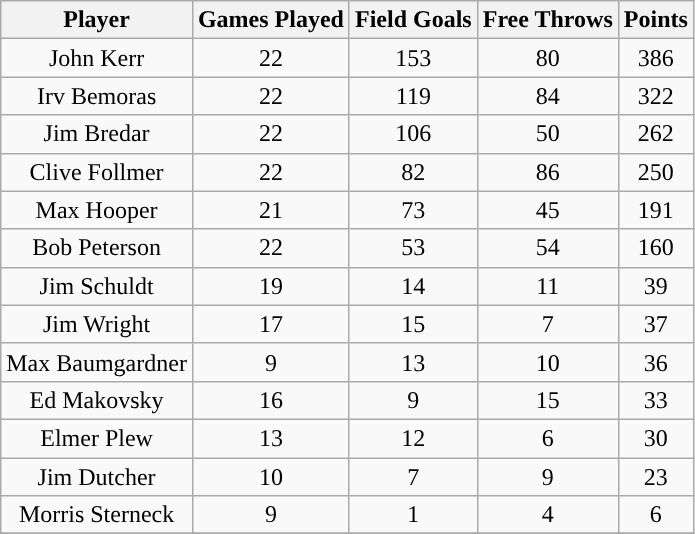<table class="wikitable sortable">
<tr>
<th>Player</th>
<th>Games Played</th>
<th>Field Goals</th>
<th>Free Throws</th>
<th>Points</th>
</tr>
<tr align="center" bgcolor="">
<td>John Kerr</td>
<td>22</td>
<td>153</td>
<td>80</td>
<td>386</td>
</tr>
<tr align="center" bgcolor="">
<td>Irv Bemoras</td>
<td>22</td>
<td>119</td>
<td>84</td>
<td>322</td>
</tr>
<tr align="center" bgcolor="">
<td>Jim Bredar</td>
<td>22</td>
<td>106</td>
<td>50</td>
<td>262</td>
</tr>
<tr align="center" bgcolor="">
<td>Clive Follmer</td>
<td>22</td>
<td>82</td>
<td>86</td>
<td>250</td>
</tr>
<tr align="center" bgcolor="">
<td>Max Hooper</td>
<td>21</td>
<td>73</td>
<td>45</td>
<td>191</td>
</tr>
<tr align="center" bgcolor="">
<td>Bob Peterson</td>
<td>22</td>
<td>53</td>
<td>54</td>
<td>160</td>
</tr>
<tr align="center" bgcolor="">
<td>Jim Schuldt</td>
<td>19</td>
<td>14</td>
<td>11</td>
<td>39</td>
</tr>
<tr align="center" bgcolor="">
<td>Jim Wright</td>
<td>17</td>
<td>15</td>
<td>7</td>
<td>37</td>
</tr>
<tr align="center" bgcolor="">
<td>Max Baumgardner</td>
<td>9</td>
<td>13</td>
<td>10</td>
<td>36</td>
</tr>
<tr align="center" bgcolor="">
<td>Ed Makovsky</td>
<td>16</td>
<td>9</td>
<td>15</td>
<td>33</td>
</tr>
<tr align="center" bgcolor="">
<td>Elmer Plew</td>
<td>13</td>
<td>12</td>
<td>6</td>
<td>30</td>
</tr>
<tr align="center" bgcolor="">
<td>Jim Dutcher</td>
<td>10</td>
<td>7</td>
<td>9</td>
<td>23</td>
</tr>
<tr align="center" bgcolor="">
<td>Morris Sterneck</td>
<td>9</td>
<td>1</td>
<td>4</td>
<td>6</td>
</tr>
<tr align="center" bgcolor="">
</tr>
</table>
